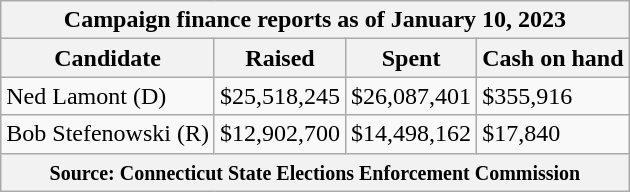<table class="wikitable sortable">
<tr>
<th colspan=4>Campaign finance reports as of January 10, 2023</th>
</tr>
<tr style="text-align:center;">
<th>Candidate</th>
<th>Raised</th>
<th>Spent</th>
<th>Cash on hand</th>
</tr>
<tr>
<td>Ned Lamont (D)</td>
<td>$25,518,245</td>
<td>$26,087,401</td>
<td>$355,916</td>
</tr>
<tr>
<td>Bob Stefenowski (R)</td>
<td>$12,902,700</td>
<td>$14,498,162</td>
<td>$17,840</td>
</tr>
<tr>
<th colspan="4"><small>Source: Connecticut State Elections Enforcement Commission</small></th>
</tr>
</table>
